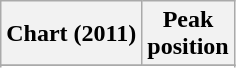<table class="wikitable">
<tr>
<th>Chart (2011)</th>
<th>Peak<br>position</th>
</tr>
<tr>
</tr>
<tr>
</tr>
</table>
